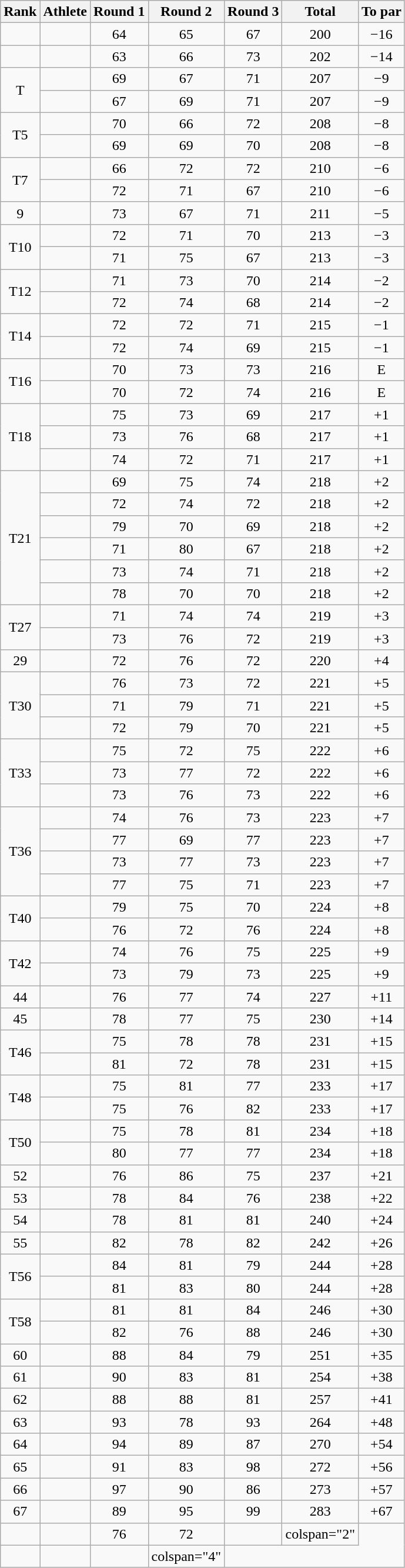<table class="wikitable" style="text-align:center">
<tr>
<th>Rank</th>
<th>Athlete</th>
<th>Round 1</th>
<th>Round 2</th>
<th>Round 3</th>
<th>Total</th>
<th>To par</th>
</tr>
<tr>
<td></td>
<td align="left"></td>
<td>64</td>
<td>65</td>
<td>67</td>
<td>200</td>
<td>−16</td>
</tr>
<tr>
<td></td>
<td align="left"></td>
<td>63</td>
<td>66</td>
<td>73</td>
<td>202</td>
<td>−14</td>
</tr>
<tr>
<td rowspan="2">T</td>
<td align="left"></td>
<td>69</td>
<td>67</td>
<td>71</td>
<td>207</td>
<td>−9</td>
</tr>
<tr>
<td align="left"></td>
<td>67</td>
<td>69</td>
<td>71</td>
<td>207</td>
<td>−9</td>
</tr>
<tr>
<td rowspan="2">T5</td>
<td align="left"></td>
<td>70</td>
<td>66</td>
<td>72</td>
<td>208</td>
<td>−8</td>
</tr>
<tr>
<td align="left"></td>
<td>69</td>
<td>69</td>
<td>70</td>
<td>208</td>
<td>−8</td>
</tr>
<tr>
<td rowspan="2">T7</td>
<td align="left"></td>
<td>66</td>
<td>72</td>
<td>72</td>
<td>210</td>
<td>−6</td>
</tr>
<tr>
<td align="left"></td>
<td>72</td>
<td>71</td>
<td>67</td>
<td>210</td>
<td>−6</td>
</tr>
<tr>
<td>9</td>
<td align="left"></td>
<td>73</td>
<td>67</td>
<td>71</td>
<td>211</td>
<td>−5</td>
</tr>
<tr>
<td rowspan="2">T10</td>
<td align="left"></td>
<td>72</td>
<td>71</td>
<td>70</td>
<td>213</td>
<td>−3</td>
</tr>
<tr>
<td align="left"></td>
<td>71</td>
<td>75</td>
<td>67</td>
<td>213</td>
<td>−3</td>
</tr>
<tr>
<td rowspan="2">T12</td>
<td align="left"></td>
<td>71</td>
<td>73</td>
<td>70</td>
<td>214</td>
<td>−2</td>
</tr>
<tr>
<td align="left"></td>
<td>72</td>
<td>74</td>
<td>68</td>
<td>214</td>
<td>−2</td>
</tr>
<tr>
<td rowspan="2">T14</td>
<td align="left"></td>
<td>72</td>
<td>72</td>
<td>71</td>
<td>215</td>
<td>−1</td>
</tr>
<tr>
<td align="left"></td>
<td>72</td>
<td>74</td>
<td>69</td>
<td>215</td>
<td>−1</td>
</tr>
<tr>
<td rowspan="2">T16</td>
<td align="left"></td>
<td>70</td>
<td>73</td>
<td>73</td>
<td>216</td>
<td>E</td>
</tr>
<tr>
<td align="left"></td>
<td>70</td>
<td>72</td>
<td>74</td>
<td>216</td>
<td>E</td>
</tr>
<tr>
<td rowspan="3">T18</td>
<td align="left"></td>
<td>75</td>
<td>73</td>
<td>69</td>
<td>217</td>
<td>+1</td>
</tr>
<tr>
<td align="left"></td>
<td>73</td>
<td>76</td>
<td>68</td>
<td>217</td>
<td>+1</td>
</tr>
<tr>
<td align="left"></td>
<td>74</td>
<td>72</td>
<td>71</td>
<td>217</td>
<td>+1</td>
</tr>
<tr>
<td rowspan="6">T21</td>
<td align="left"></td>
<td>69</td>
<td>75</td>
<td>74</td>
<td>218</td>
<td>+2</td>
</tr>
<tr>
<td align="left"></td>
<td>72</td>
<td>74</td>
<td>72</td>
<td>218</td>
<td>+2</td>
</tr>
<tr>
<td align="left"></td>
<td>79</td>
<td>70</td>
<td>69</td>
<td>218</td>
<td>+2</td>
</tr>
<tr>
<td align="left"></td>
<td>71</td>
<td>80</td>
<td>67</td>
<td>218</td>
<td>+2</td>
</tr>
<tr>
<td align="left"></td>
<td>73</td>
<td>74</td>
<td>71</td>
<td>218</td>
<td>+2</td>
</tr>
<tr>
<td align="left"></td>
<td>78</td>
<td>70</td>
<td>70</td>
<td>218</td>
<td>+2</td>
</tr>
<tr>
<td rowspan="2">T27</td>
<td align="left"></td>
<td>71</td>
<td>74</td>
<td>74</td>
<td>219</td>
<td>+3</td>
</tr>
<tr>
<td align="left"></td>
<td>73</td>
<td>76</td>
<td>72</td>
<td>219</td>
<td>+3</td>
</tr>
<tr>
<td>29</td>
<td align="left"></td>
<td>72</td>
<td>76</td>
<td>72</td>
<td>220</td>
<td>+4</td>
</tr>
<tr>
<td rowspan="3">T30</td>
<td align="left"></td>
<td>76</td>
<td>73</td>
<td>72</td>
<td>221</td>
<td>+5</td>
</tr>
<tr>
<td align="left"></td>
<td>71</td>
<td>79</td>
<td>71</td>
<td>221</td>
<td>+5</td>
</tr>
<tr>
<td align="left"></td>
<td>72</td>
<td>79</td>
<td>70</td>
<td>221</td>
<td>+5</td>
</tr>
<tr>
<td rowspan="3">T33</td>
<td align="left"></td>
<td>75</td>
<td>72</td>
<td>75</td>
<td>222</td>
<td>+6</td>
</tr>
<tr>
<td align="left"></td>
<td>73</td>
<td>77</td>
<td>72</td>
<td>222</td>
<td>+6</td>
</tr>
<tr>
<td align="left"></td>
<td>73</td>
<td>76</td>
<td>73</td>
<td>222</td>
<td>+6</td>
</tr>
<tr>
<td rowspan="4">T36</td>
<td align="left"></td>
<td>74</td>
<td>76</td>
<td>73</td>
<td>223</td>
<td>+7</td>
</tr>
<tr>
<td align="left"></td>
<td>77</td>
<td>69</td>
<td>77</td>
<td>223</td>
<td>+7</td>
</tr>
<tr>
<td align="left"></td>
<td>73</td>
<td>77</td>
<td>73</td>
<td>223</td>
<td>+7</td>
</tr>
<tr>
<td align="left"></td>
<td>77</td>
<td>75</td>
<td>71</td>
<td>223</td>
<td>+7</td>
</tr>
<tr>
<td rowspan="2">T40</td>
<td align="left"></td>
<td>79</td>
<td>75</td>
<td>70</td>
<td>224</td>
<td>+8</td>
</tr>
<tr>
<td align="left"></td>
<td>76</td>
<td>72</td>
<td>76</td>
<td>224</td>
<td>+8</td>
</tr>
<tr>
<td rowspan="2">T42</td>
<td align="left"></td>
<td>74</td>
<td>76</td>
<td>75</td>
<td>225</td>
<td>+9</td>
</tr>
<tr>
<td align="left"></td>
<td>73</td>
<td>79</td>
<td>73</td>
<td>225</td>
<td>+9</td>
</tr>
<tr>
<td>44</td>
<td align="left"></td>
<td>76</td>
<td>77</td>
<td>74</td>
<td>227</td>
<td>+11</td>
</tr>
<tr>
<td>45</td>
<td align="left"></td>
<td>78</td>
<td>77</td>
<td>75</td>
<td>230</td>
<td>+14</td>
</tr>
<tr>
<td rowspan="2">T46</td>
<td align="left"></td>
<td>75</td>
<td>78</td>
<td>78</td>
<td>231</td>
<td>+15</td>
</tr>
<tr>
<td align="left"></td>
<td>81</td>
<td>72</td>
<td>78</td>
<td>231</td>
<td>+15</td>
</tr>
<tr>
<td rowspan="2">T48</td>
<td align="left"></td>
<td>75</td>
<td>81</td>
<td>77</td>
<td>233</td>
<td>+17</td>
</tr>
<tr>
<td align="left"></td>
<td>75</td>
<td>76</td>
<td>82</td>
<td>233</td>
<td>+17</td>
</tr>
<tr>
<td rowspan="2">T50</td>
<td align="left"></td>
<td>75</td>
<td>78</td>
<td>81</td>
<td>234</td>
<td>+18</td>
</tr>
<tr>
<td align="left"></td>
<td>80</td>
<td>77</td>
<td>77</td>
<td>234</td>
<td>+18</td>
</tr>
<tr>
<td>52</td>
<td align="left"></td>
<td>76</td>
<td>86</td>
<td>75</td>
<td>237</td>
<td>+21</td>
</tr>
<tr>
<td>53</td>
<td align="left"></td>
<td>78</td>
<td>84</td>
<td>76</td>
<td>238</td>
<td>+22</td>
</tr>
<tr>
<td>54</td>
<td align="left"></td>
<td>78</td>
<td>81</td>
<td>81</td>
<td>240</td>
<td>+24</td>
</tr>
<tr>
<td>55</td>
<td align="left"></td>
<td>82</td>
<td>78</td>
<td>82</td>
<td>242</td>
<td>+26</td>
</tr>
<tr>
<td rowspan="2">T56</td>
<td align="left"></td>
<td>84</td>
<td>81</td>
<td>79</td>
<td>244</td>
<td>+28</td>
</tr>
<tr>
<td align="left"></td>
<td>81</td>
<td>83</td>
<td>80</td>
<td>244</td>
<td>+28</td>
</tr>
<tr>
<td rowspan="2">T58</td>
<td align="left"></td>
<td>81</td>
<td>81</td>
<td>84</td>
<td>246</td>
<td>+30</td>
</tr>
<tr>
<td align="left"></td>
<td>82</td>
<td>76</td>
<td>88</td>
<td>246</td>
<td>+30</td>
</tr>
<tr>
<td>60</td>
<td align="left"></td>
<td>88</td>
<td>84</td>
<td>79</td>
<td>251</td>
<td>+35</td>
</tr>
<tr>
<td>61</td>
<td align="left"></td>
<td>90</td>
<td>83</td>
<td>81</td>
<td>254</td>
<td>+38</td>
</tr>
<tr>
<td>62</td>
<td align="left"></td>
<td>88</td>
<td>88</td>
<td>81</td>
<td>257</td>
<td>+41</td>
</tr>
<tr>
<td>63</td>
<td align="left"></td>
<td>93</td>
<td>78</td>
<td>93</td>
<td>264</td>
<td>+48</td>
</tr>
<tr>
<td>64</td>
<td align="left"></td>
<td>94</td>
<td>89</td>
<td>87</td>
<td>270</td>
<td>+54</td>
</tr>
<tr>
<td>65</td>
<td align="left"></td>
<td>91</td>
<td>83</td>
<td>98</td>
<td>272</td>
<td>+56</td>
</tr>
<tr>
<td>66</td>
<td align="left"></td>
<td>97</td>
<td>90</td>
<td>86</td>
<td>273</td>
<td>+57</td>
</tr>
<tr>
<td>67</td>
<td align="left"></td>
<td>89</td>
<td>95</td>
<td>99</td>
<td>283</td>
<td>+67</td>
</tr>
<tr>
<td></td>
<td align="left"></td>
<td>76</td>
<td>72</td>
<td></td>
<td>colspan="2" </td>
</tr>
<tr>
<td></td>
<td align="left"></td>
<td></td>
<td>colspan="4" </td>
</tr>
</table>
